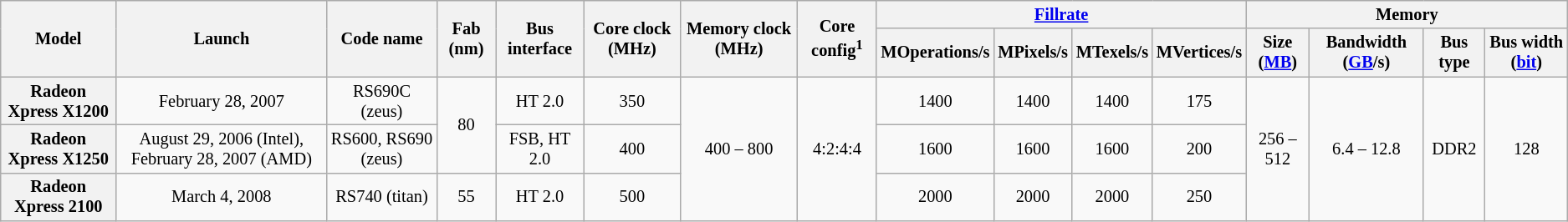<table class="mw-datatable wikitable sortable sort-under" style="font-size:85%; text-align:center;">
<tr>
<th rowspan="2">Model</th>
<th rowspan="2">Launch</th>
<th rowspan="2">Code name</th>
<th rowspan="2">Fab (nm)</th>
<th rowspan="2">Bus interface</th>
<th rowspan="2">Core clock (MHz)</th>
<th rowspan="2">Memory clock (MHz)</th>
<th rowspan="2">Core config<sup>1</sup></th>
<th colspan="4"><a href='#'>Fillrate</a></th>
<th colspan="4">Memory</th>
</tr>
<tr>
<th>MOperations/s</th>
<th>MPixels/s</th>
<th>MTexels/s</th>
<th>MVertices/s</th>
<th>Size (<a href='#'>MB</a>)</th>
<th>Bandwidth (<a href='#'>GB</a>/s)</th>
<th>Bus type</th>
<th>Bus width (<a href='#'>bit</a>)</th>
</tr>
<tr>
<th>Radeon Xpress X1200</th>
<td>February 28, 2007</td>
<td>RS690C (zeus)</td>
<td rowspan="2">80</td>
<td>HT 2.0</td>
<td>350</td>
<td rowspan="3">400 – 800</td>
<td rowspan="3">4:2:4:4</td>
<td>1400</td>
<td>1400</td>
<td>1400</td>
<td>175</td>
<td rowspan="3">256 – 512</td>
<td rowspan="3">6.4 – 12.8</td>
<td rowspan="3">DDR2</td>
<td rowspan="3">128</td>
</tr>
<tr>
<th>Radeon Xpress X1250</th>
<td>August 29, 2006 (Intel), February 28, 2007 (AMD)</td>
<td>RS600, RS690 (zeus)</td>
<td>FSB, HT 2.0</td>
<td>400</td>
<td>1600</td>
<td>1600</td>
<td>1600</td>
<td>200</td>
</tr>
<tr>
<th>Radeon Xpress 2100</th>
<td>March 4, 2008</td>
<td>RS740 (titan)</td>
<td>55</td>
<td>HT 2.0</td>
<td>500</td>
<td>2000</td>
<td>2000</td>
<td>2000</td>
<td>250</td>
</tr>
</table>
